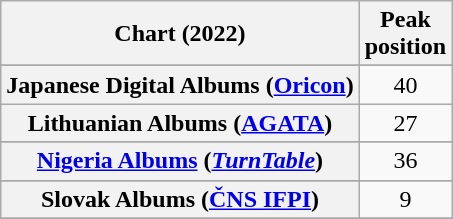<table class="wikitable sortable plainrowheaders" style="text-align:center">
<tr>
<th scope="col">Chart (2022)</th>
<th scope="col">Peak<br>position</th>
</tr>
<tr>
</tr>
<tr>
</tr>
<tr>
</tr>
<tr>
</tr>
<tr>
</tr>
<tr>
</tr>
<tr>
</tr>
<tr>
</tr>
<tr>
</tr>
<tr>
</tr>
<tr>
</tr>
<tr>
</tr>
<tr>
</tr>
<tr>
<th scope="row">Japanese Digital Albums (<a href='#'>Oricon</a>)</th>
<td>40</td>
</tr>
<tr>
<th scope="row">Lithuanian Albums (<a href='#'>AGATA</a>)</th>
<td>27</td>
</tr>
<tr>
</tr>
<tr>
<th scope="row"><a href='#'>Nigeria Albums</a> (<em><a href='#'>TurnTable</a></em>)</th>
<td>36</td>
</tr>
<tr>
</tr>
<tr>
<th scope="row">Slovak Albums (<a href='#'>ČNS IFPI</a>)</th>
<td>9</td>
</tr>
<tr>
</tr>
<tr>
</tr>
<tr>
</tr>
<tr>
</tr>
<tr>
</tr>
<tr>
</tr>
<tr>
</tr>
</table>
